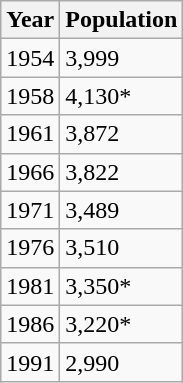<table class="wikitable">
<tr>
<th>Year</th>
<th>Population</th>
</tr>
<tr>
<td>1954</td>
<td>3,999</td>
</tr>
<tr>
<td>1958</td>
<td>4,130*</td>
</tr>
<tr>
<td>1961</td>
<td>3,872</td>
</tr>
<tr>
<td>1966</td>
<td>3,822</td>
</tr>
<tr>
<td>1971</td>
<td>3,489</td>
</tr>
<tr>
<td>1976</td>
<td>3,510</td>
</tr>
<tr>
<td>1981</td>
<td>3,350*</td>
</tr>
<tr>
<td>1986</td>
<td>3,220*</td>
</tr>
<tr>
<td>1991</td>
<td>2,990</td>
</tr>
</table>
